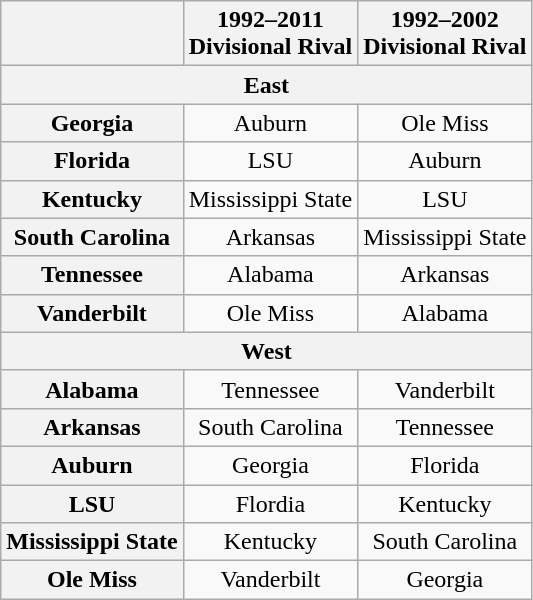<table class="wikitable" style="text-align:center">
<tr>
<th></th>
<th>1992–2011<br>Divisional Rival</th>
<th>1992–2002<br>Divisional Rival</th>
</tr>
<tr>
<th colspan="3">East</th>
</tr>
<tr>
<th>Georgia</th>
<td>Auburn</td>
<td>Ole Miss</td>
</tr>
<tr>
<th>Florida</th>
<td>LSU</td>
<td>Auburn</td>
</tr>
<tr>
<th>Kentucky</th>
<td>Mississippi State</td>
<td>LSU</td>
</tr>
<tr>
<th>South Carolina</th>
<td>Arkansas</td>
<td>Mississippi State</td>
</tr>
<tr>
<th>Tennessee</th>
<td>Alabama</td>
<td>Arkansas</td>
</tr>
<tr>
<th>Vanderbilt</th>
<td>Ole Miss</td>
<td>Alabama</td>
</tr>
<tr>
<th colspan="3">West</th>
</tr>
<tr>
<th>Alabama</th>
<td>Tennessee</td>
<td>Vanderbilt</td>
</tr>
<tr>
<th>Arkansas</th>
<td>South Carolina</td>
<td>Tennessee</td>
</tr>
<tr>
<th>Auburn</th>
<td>Georgia</td>
<td>Florida</td>
</tr>
<tr>
<th>LSU</th>
<td>Flordia</td>
<td>Kentucky</td>
</tr>
<tr>
<th>Mississippi State</th>
<td>Kentucky</td>
<td>South Carolina</td>
</tr>
<tr>
<th>Ole Miss</th>
<td>Vanderbilt</td>
<td>Georgia</td>
</tr>
</table>
